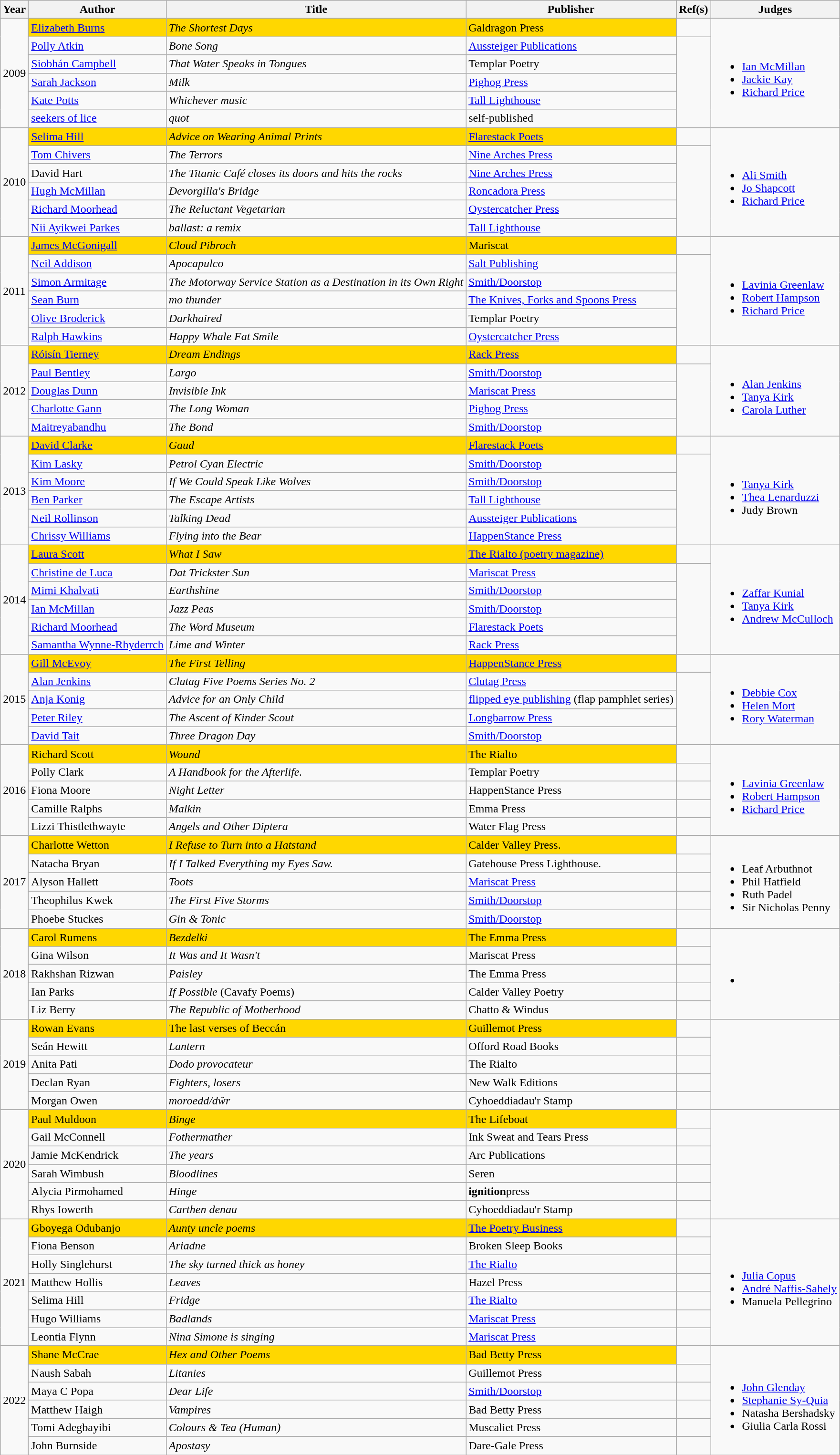<table class="wikitable" width=%100>
<tr>
<th>Year</th>
<th>Author</th>
<th>Title</th>
<th>Publisher</th>
<th>Ref(s)</th>
<th>Judges</th>
</tr>
<tr>
<td rowspan="6">2009</td>
<td style="background:gold;white-space:nowrap"><a href='#'>Elizabeth Burns</a></td>
<td style="background:gold;white-space:nowrap"><em>The Shortest Days</em></td>
<td style="background:gold;white-space:nowrap">Galdragon Press</td>
<td></td>
<td rowspan="6"><br><ul><li><a href='#'>Ian McMillan</a></li><li><a href='#'>Jackie Kay</a></li><li><a href='#'>Richard Price</a></li></ul></td>
</tr>
<tr>
<td><a href='#'>Polly Atkin</a></td>
<td><em>Bone Song</em></td>
<td><a href='#'>Aussteiger Publications</a></td>
</tr>
<tr>
<td><a href='#'>Siobhán Campbell</a></td>
<td><em>That Water Speaks in Tongues</em></td>
<td>Templar Poetry</td>
</tr>
<tr>
<td><a href='#'>Sarah Jackson</a></td>
<td><em>Milk</em></td>
<td><a href='#'>Pighog Press</a></td>
</tr>
<tr>
<td><a href='#'>Kate Potts</a></td>
<td><em>Whichever music</em></td>
<td><a href='#'>Tall Lighthouse</a></td>
</tr>
<tr>
<td><a href='#'>seekers of lice</a></td>
<td><em>quot</em></td>
<td>self-published</td>
</tr>
<tr>
<td rowspan="6">2010</td>
<td style="background:gold;white-space:nowrap"><a href='#'>Selima Hill</a></td>
<td style="background:gold;white-space:nowrap"><em>Advice on Wearing Animal Prints</em></td>
<td style="background:gold; white-space:nowrap"><a href='#'>Flarestack Poets</a></td>
<td></td>
<td rowspan="6"><br><ul><li><a href='#'>Ali Smith</a></li><li><a href='#'>Jo Shapcott</a></li><li><a href='#'>Richard Price</a></li></ul></td>
</tr>
<tr>
<td><a href='#'>Tom Chivers</a></td>
<td><em>The Terrors </em></td>
<td><a href='#'>Nine Arches Press</a></td>
</tr>
<tr>
<td>David Hart</td>
<td><em>The Titanic Café closes its doors and hits the rocks </em></td>
<td><a href='#'>Nine Arches Press</a></td>
</tr>
<tr>
<td><a href='#'>Hugh McMillan</a></td>
<td><em>Devorgilla's Bridge </em></td>
<td><a href='#'>Roncadora Press</a></td>
</tr>
<tr>
<td><a href='#'>Richard Moorhead</a></td>
<td><em>The Reluctant Vegetarian </em></td>
<td><a href='#'>Oystercatcher Press</a></td>
</tr>
<tr>
<td><a href='#'>Nii Ayikwei Parkes</a></td>
<td><em>ballast: a remix</em></td>
<td><a href='#'>Tall Lighthouse</a></td>
</tr>
<tr>
<td rowspan=6>2011</td>
<td style="background:gold;white-space:nowrap"><a href='#'>James McGonigall</a></td>
<td style="background:gold;white-space:nowrap"><em>Cloud Pibroch</em></td>
<td style="background:gold;white-space:nowrap">Mariscat</td>
<td></td>
<td rowspan="6"><br><ul><li><a href='#'>Lavinia Greenlaw</a></li><li><a href='#'>Robert Hampson</a></li><li><a href='#'>Richard Price</a></li></ul></td>
</tr>
<tr>
<td><a href='#'>Neil Addison</a></td>
<td><em>Apocapulco</em></td>
<td><a href='#'>Salt Publishing</a></td>
</tr>
<tr>
<td><a href='#'>Simon Armitage</a></td>
<td><em>The Motorway Service Station as a Destination in its Own Right</em></td>
<td><a href='#'>Smith/Doorstop</a></td>
</tr>
<tr>
<td><a href='#'>Sean Burn</a></td>
<td><em>mo thunder</em></td>
<td><a href='#'>The Knives, Forks and Spoons Press</a></td>
</tr>
<tr>
<td><a href='#'>Olive Broderick</a></td>
<td><em>Darkhaired</em></td>
<td>Templar Poetry</td>
</tr>
<tr>
<td><a href='#'>Ralph Hawkins</a></td>
<td><em>Happy Whale Fat Smile</em></td>
<td><a href='#'>Oystercatcher Press</a></td>
</tr>
<tr>
<td rowspan="5">2012</td>
<td style="background:gold;white-space:nowrap"><a href='#'>Róisín Tierney</a></td>
<td style="background:gold;white-space:nowrap"><em>Dream Endings</em></td>
<td style="background:gold;white-space:nowrap"><a href='#'>Rack Press</a></td>
<td></td>
<td rowspan="5"><br><ul><li><a href='#'>Alan Jenkins</a></li><li><a href='#'>Tanya Kirk</a></li><li><a href='#'>Carola Luther</a></li></ul></td>
</tr>
<tr>
<td><a href='#'>Paul Bentley</a></td>
<td><em>Largo</em></td>
<td><a href='#'>Smith/Doorstop</a></td>
</tr>
<tr>
<td><a href='#'>Douglas Dunn</a></td>
<td><em>Invisible Ink</em></td>
<td><a href='#'>Mariscat Press</a></td>
</tr>
<tr>
<td><a href='#'>Charlotte Gann</a></td>
<td><em>The Long Woman</em></td>
<td><a href='#'>Pighog Press</a></td>
</tr>
<tr>
<td><a href='#'>Maitreyabandhu</a></td>
<td><em>The Bond</em></td>
<td><a href='#'>Smith/Doorstop</a></td>
</tr>
<tr>
<td rowspan="6">2013</td>
<td style="background:gold;white-space:nowrap"><a href='#'>David Clarke</a></td>
<td style="background:gold;white-space:nowrap"><em>Gaud</em></td>
<td style="background:gold;white-space:nowrap"><a href='#'>Flarestack Poets</a></td>
<td></td>
<td rowspan="6"><br><ul><li><a href='#'>Tanya Kirk</a></li><li><a href='#'>Thea Lenarduzzi</a></li><li>Judy Brown</li></ul></td>
</tr>
<tr>
<td><a href='#'>Kim Lasky</a></td>
<td><em>Petrol Cyan Electric</em></td>
<td><a href='#'>Smith/Doorstop</a></td>
</tr>
<tr>
<td><a href='#'>Kim Moore</a></td>
<td><em>If We Could Speak Like Wolves</em></td>
<td><a href='#'>Smith/Doorstop</a></td>
</tr>
<tr>
<td><a href='#'>Ben Parker</a></td>
<td><em>The Escape Artists</em></td>
<td><a href='#'>Tall Lighthouse</a></td>
</tr>
<tr>
<td><a href='#'>Neil Rollinson</a></td>
<td><em>Talking Dead</em></td>
<td><a href='#'>Aussteiger Publications</a></td>
</tr>
<tr>
<td><a href='#'>Chrissy Williams</a></td>
<td><em>Flying into the Bear</em></td>
<td><a href='#'>HappenStance Press</a></td>
</tr>
<tr>
<td rowspan="6">2014</td>
<td style="background:gold;white-space:nowrap"><a href='#'>Laura Scott</a></td>
<td style="background:gold;white-space:nowrap"><em>What I Saw</em></td>
<td style="background:gold;white-space:nowrap"><a href='#'>The Rialto (poetry magazine)</a></td>
<td></td>
<td rowspan="6"><br><ul><li><a href='#'>Zaffar Kunial</a></li><li><a href='#'>Tanya Kirk</a></li><li><a href='#'>Andrew McCulloch</a></li></ul></td>
</tr>
<tr>
<td><a href='#'>Christine de Luca</a></td>
<td><em>Dat Trickster Sun</em></td>
<td><a href='#'>Mariscat Press</a></td>
</tr>
<tr>
<td><a href='#'>Mimi Khalvati</a></td>
<td><em>Earthshine</em></td>
<td><a href='#'>Smith/Doorstop</a></td>
</tr>
<tr>
<td><a href='#'>Ian McMillan</a></td>
<td><em>Jazz Peas</em></td>
<td><a href='#'>Smith/Doorstop</a></td>
</tr>
<tr>
<td><a href='#'>Richard Moorhead</a></td>
<td><em>The Word Museum</em></td>
<td><a href='#'>Flarestack Poets</a></td>
</tr>
<tr>
<td><a href='#'>Samantha Wynne-Rhyderrch</a></td>
<td><em>Lime and Winter</em></td>
<td><a href='#'>Rack Press</a></td>
</tr>
<tr>
<td rowspan="5">2015</td>
<td style="background:gold;white-space:nowrap"><a href='#'>Gill McEvoy</a></td>
<td style="background:gold;white-space:nowrap"><em>The First Telling</em></td>
<td style="background:gold;white-space:nowrap"><a href='#'>HappenStance Press</a></td>
<td></td>
<td rowspan="5"><br><ul><li><a href='#'>Debbie Cox</a></li><li><a href='#'>Helen Mort</a></li><li><a href='#'>Rory Waterman</a></li></ul></td>
</tr>
<tr>
<td><a href='#'>Alan Jenkins</a></td>
<td><em>Clutag Five Poems Series No. 2</em></td>
<td><a href='#'>Clutag Press</a></td>
</tr>
<tr>
<td><a href='#'>Anja Konig</a></td>
<td><em>Advice for an Only Child</em></td>
<td><a href='#'>flipped eye publishing</a> (flap pamphlet series)</td>
</tr>
<tr>
<td><a href='#'>Peter Riley</a></td>
<td><em>The Ascent of Kinder Scout</em></td>
<td><a href='#'>Longbarrow Press</a></td>
</tr>
<tr>
<td><a href='#'>David Tait</a></td>
<td><em>Three Dragon Day</em></td>
<td><a href='#'>Smith/Doorstop</a></td>
</tr>
<tr>
<td rowspan=5>2016</td>
<td style="background:gold;white-space:nowrap">Richard Scott</td>
<td style="background:gold;white-space:nowrap"><em>Wound</em></td>
<td style="background:gold;white-space:nowrap">The Rialto</td>
<td></td>
<td rowspan="5"><br><ul><li><a href='#'>Lavinia Greenlaw</a></li><li><a href='#'>Robert Hampson</a></li><li><a href='#'>Richard Price</a></li></ul></td>
</tr>
<tr>
<td>Polly Clark</td>
<td><em>A Handbook for the Afterlife.</em></td>
<td>Templar Poetry</td>
<td></td>
</tr>
<tr>
<td>Fiona Moore</td>
<td><em>Night Letter</em></td>
<td>HappenStance Press</td>
<td></td>
</tr>
<tr>
<td>Camille Ralphs</td>
<td><em>Malkin</em></td>
<td>Emma Press</td>
<td></td>
</tr>
<tr>
<td>Lizzi Thistlethwayte</td>
<td><em>Angels and Other Diptera</em></td>
<td>Water Flag Press</td>
<td></td>
</tr>
<tr>
<td rowspan=5>2017</td>
<td style="background:gold;white-space:nowrap">Charlotte Wetton</td>
<td style="background:gold;white-space:nowrap"><em>I Refuse to Turn into a Hatstand</em></td>
<td style="background:gold;white-space:nowrap">Calder Valley Press.</td>
<td></td>
<td rowspan="5"><br><ul><li>Leaf Arbuthnot</li><li>Phil Hatfield</li><li>Ruth Padel</li><li>Sir Nicholas Penny</li></ul></td>
</tr>
<tr>
<td>Natacha Bryan</td>
<td><em>If I Talked Everything my Eyes Saw.</em></td>
<td>Gatehouse Press Lighthouse.</td>
<td></td>
</tr>
<tr>
<td>Alyson Hallett</td>
<td><em>Toots</em></td>
<td><a href='#'>Mariscat Press</a></td>
<td></td>
</tr>
<tr>
<td>Theophilus Kwek</td>
<td><em>The First Five Storms</em></td>
<td><a href='#'>Smith/Doorstop</a></td>
<td></td>
</tr>
<tr>
<td>Phoebe Stuckes</td>
<td><em>Gin & Tonic</em></td>
<td><a href='#'>Smith/Doorstop</a></td>
<td></td>
</tr>
<tr>
<td rowspan=5>2018</td>
<td style="background:gold;white-space:nowrap">Carol Rumens</td>
<td style="background:gold;white-space:nowrap"><em>Bezdelki</em></td>
<td style="background:gold;white-space:nowrap">The Emma Press</td>
<td></td>
<td rowspan="5"><br><ul><li></li></ul></td>
</tr>
<tr>
<td>Gina Wilson</td>
<td><em>It Was and It Wasn't</em></td>
<td>Mariscat Press</td>
<td></td>
</tr>
<tr>
<td>Rakhshan Rizwan</td>
<td><em>Paisley</em></td>
<td>The Emma Press</td>
<td></td>
</tr>
<tr>
<td>Ian Parks</td>
<td><em>If Possible</em> (Cavafy Poems)</td>
<td>Calder Valley Poetry</td>
<td></td>
</tr>
<tr>
<td>Liz Berry</td>
<td><em>The Republic of Motherhood</em></td>
<td>Chatto & Windus</td>
<td></td>
</tr>
<tr>
<td rowspan=5>2019</td>
<td style="background:gold;white-space:nowrap">Rowan Evans</td>
<td style="background:gold;white-space:nowrap">The last verses of Beccán</td>
<td style="background:gold;white-space:nowrap">Guillemot Press</td>
<td></td>
<td rowspan="5"></td>
</tr>
<tr>
<td>Seán Hewitt</td>
<td><em>Lantern</em></td>
<td>Offord Road Books</td>
<td></td>
</tr>
<tr>
<td>Anita Pati</td>
<td><em>Dodo provocateur</em></td>
<td>The Rialto</td>
<td></td>
</tr>
<tr>
<td>Declan Ryan</td>
<td><em>Fighters, losers</em></td>
<td>New Walk Editions</td>
<td></td>
</tr>
<tr>
<td>Morgan Owen</td>
<td><em>moroedd/dŵr</em></td>
<td>Cyhoeddiadau'r Stamp</td>
<td></td>
</tr>
<tr>
<td rowspan="6">2020</td>
<td style="background:gold;white-space:nowrap">Paul Muldoon</td>
<td style="background:gold;white-space:nowrap"><em>Binge</em></td>
<td style="background:gold;white-space:nowrap">The Lifeboat</td>
<td></td>
</tr>
<tr>
<td>Gail McConnell</td>
<td><em>Fothermather</em></td>
<td>Ink Sweat and Tears Press</td>
<td></td>
</tr>
<tr>
<td>Jamie McKendrick</td>
<td><em>The years</em></td>
<td>Arc Publications</td>
<td></td>
</tr>
<tr>
<td>Sarah Wimbush</td>
<td><em>Bloodlines</em></td>
<td>Seren</td>
<td></td>
</tr>
<tr>
<td>Alycia Pirmohamed</td>
<td><em>Hinge</em></td>
<td><strong>ignition</strong>press</td>
<td></td>
</tr>
<tr>
<td>Rhys Iowerth</td>
<td><em>Carthen denau</em></td>
<td>Cyhoeddiadau'r Stamp</td>
<td></td>
</tr>
<tr>
<td rowspan="7">2021</td>
<td style="background:gold;white-space:nowrap">Gboyega Odubanjo</td>
<td style="background:gold;white-space:nowrap"><em>Aunty uncle poems</em></td>
<td style="background:gold;white-space:nowrap"><a href='#'>The Poetry Business</a></td>
<td></td>
<td rowspan="7"><br><ul><li><a href='#'>Julia Copus</a></li><li><a href='#'>André Naffis-Sahely</a></li><li>Manuela Pellegrino</li></ul></td>
</tr>
<tr>
<td>Fiona Benson</td>
<td><em>Ariadne</em></td>
<td>Broken Sleep Books</td>
<td></td>
</tr>
<tr>
<td>Holly Singlehurst</td>
<td><em>The sky turned thick as honey</em></td>
<td><a href='#'>The Rialto</a></td>
<td></td>
</tr>
<tr>
<td>Matthew Hollis</td>
<td><em>Leaves</em></td>
<td>Hazel Press</td>
<td></td>
</tr>
<tr>
<td>Selima Hill</td>
<td><em>Fridge</em></td>
<td><a href='#'>The Rialto</a></td>
<td></td>
</tr>
<tr>
<td>Hugo Williams</td>
<td><em>Badlands</em></td>
<td><a href='#'>Mariscat Press</a></td>
<td></td>
</tr>
<tr>
<td>Leontia Flynn</td>
<td><em>Nina Simone is singing</em></td>
<td><a href='#'>Mariscat Press</a></td>
<td></td>
</tr>
<tr>
<td rowspan="6">2022</td>
<td style="background:gold;white-space:nowrap">Shane McCrae</td>
<td style="background:gold;white-space:nowrap"><em>Hex and Other Poems</em></td>
<td style="background:gold;white-space:nowrap">Bad Betty Press</td>
<td></td>
<td rowspan="6"><br><ul><li><a href='#'>John Glenday</a></li><li><a href='#'>Stephanie Sy-Quia</a></li><li>Natasha Bershadsky</li><li>Giulia Carla Rossi</li></ul></td>
</tr>
<tr>
<td>Naush Sabah</td>
<td><em>Litanies</em></td>
<td>Guillemot Press</td>
<td></td>
</tr>
<tr>
<td>Maya C Popa</td>
<td><em>Dear Life</em></td>
<td><a href='#'>Smith/Doorstop</a></td>
<td></td>
</tr>
<tr>
<td>Matthew Haigh</td>
<td><em>Vampires</em></td>
<td>Bad Betty Press</td>
<td></td>
</tr>
<tr>
<td>Tomi Adegbayibi</td>
<td><em>Colours & Tea (Human)</em></td>
<td>Muscaliet Press</td>
<td></td>
</tr>
<tr>
<td>John Burnside</td>
<td><em>Apostasy</em></td>
<td>Dare-Gale Press</td>
<td></td>
</tr>
</table>
